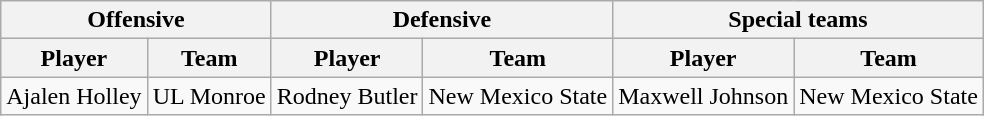<table class="wikitable">
<tr>
<th colspan="2">Offensive</th>
<th colspan="2">Defensive</th>
<th colspan="2">Special teams</th>
</tr>
<tr>
<th>Player</th>
<th>Team</th>
<th>Player</th>
<th>Team</th>
<th>Player</th>
<th>Team</th>
</tr>
<tr>
<td>Ajalen Holley</td>
<td>UL Monroe</td>
<td>Rodney Butler</td>
<td>New Mexico State</td>
<td>Maxwell Johnson</td>
<td>New Mexico State</td>
</tr>
</table>
